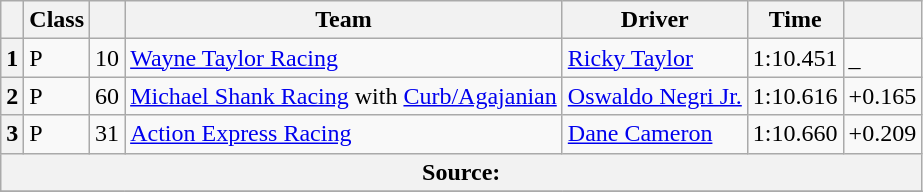<table class="wikitable">
<tr>
<th scope="col"></th>
<th scope="col">Class</th>
<th scope="col"></th>
<th scope="col">Team</th>
<th scope="col">Driver</th>
<th scope="col">Time</th>
<th scope="col"></th>
</tr>
<tr>
<th scope="row">1</th>
<td>P</td>
<td>10</td>
<td><a href='#'>Wayne Taylor Racing</a></td>
<td><a href='#'>Ricky Taylor</a></td>
<td>1:10.451</td>
<td>_</td>
</tr>
<tr>
<th scope="row">2</th>
<td>P</td>
<td>60</td>
<td><a href='#'>Michael Shank Racing</a> with <a href='#'>Curb/Agajanian</a></td>
<td><a href='#'>Oswaldo Negri Jr.</a></td>
<td>1:10.616</td>
<td>+0.165</td>
</tr>
<tr>
<th scope="row">3</th>
<td>P</td>
<td>31</td>
<td><a href='#'>Action Express Racing</a></td>
<td><a href='#'>Dane Cameron</a></td>
<td>1:10.660</td>
<td>+0.209</td>
</tr>
<tr>
<th colspan="7">Source:</th>
</tr>
<tr>
</tr>
</table>
